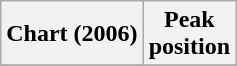<table class="wikitable plainrowheaders" style="text-align:center">
<tr>
<th scope="col">Chart (2006)</th>
<th scope="col">Peak<br>position</th>
</tr>
<tr>
</tr>
</table>
